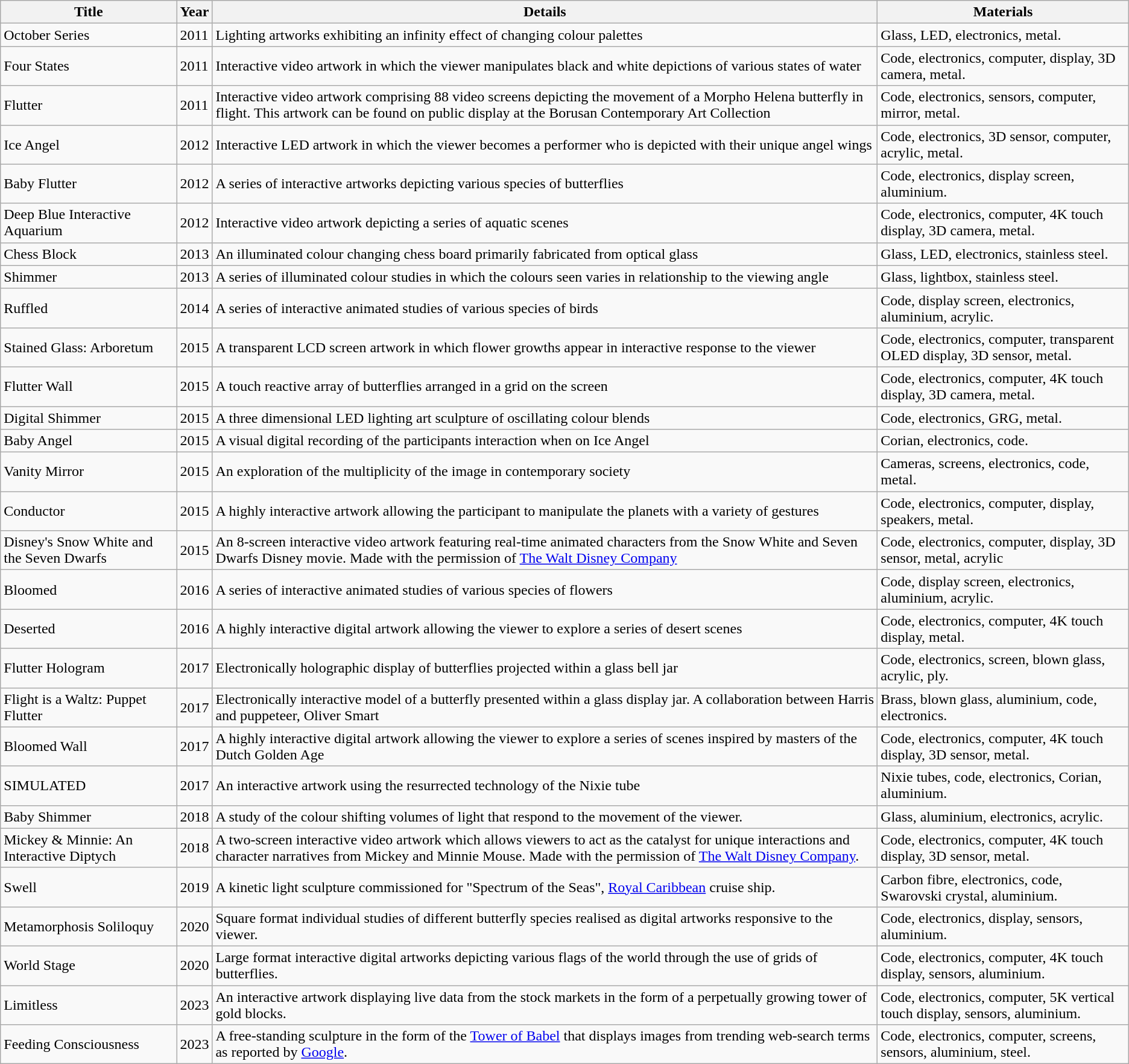<table class="wikitable">
<tr>
<th>Title</th>
<th>Year</th>
<th>Details</th>
<th>Materials</th>
</tr>
<tr>
<td>October Series</td>
<td>2011</td>
<td>Lighting artworks exhibiting an infinity effect of changing colour palettes</td>
<td>Glass, LED, electronics, metal.</td>
</tr>
<tr>
<td>Four States</td>
<td>2011</td>
<td>Interactive video artwork in which the viewer manipulates black and white depictions of various states of water</td>
<td>Code, electronics, computer, display, 3D camera, metal.</td>
</tr>
<tr>
<td>Flutter</td>
<td>2011</td>
<td>Interactive video artwork comprising 88 video screens depicting the movement of a Morpho Helena butterfly in flight.  This artwork can be found on public display at the Borusan Contemporary Art Collection</td>
<td>Code, electronics, sensors, computer, mirror, metal.</td>
</tr>
<tr>
<td>Ice Angel</td>
<td>2012</td>
<td>Interactive LED artwork in which the viewer becomes a performer who is depicted with their unique angel wings</td>
<td>Code, electronics, 3D sensor, computer, acrylic, metal.</td>
</tr>
<tr>
<td>Baby Flutter</td>
<td>2012</td>
<td>A series of interactive artworks depicting various species of butterflies</td>
<td>Code, electronics, display screen, aluminium.</td>
</tr>
<tr>
<td>Deep Blue Interactive Aquarium</td>
<td>2012</td>
<td>Interactive video artwork depicting a series of aquatic scenes</td>
<td>Code, electronics, computer, 4K touch display, 3D camera, metal.</td>
</tr>
<tr>
<td>Chess Block</td>
<td>2013</td>
<td>An illuminated colour changing chess board primarily fabricated from optical glass</td>
<td>Glass, LED, electronics, stainless steel.</td>
</tr>
<tr>
<td>Shimmer</td>
<td>2013</td>
<td>A series of illuminated colour studies in which the colours seen varies in relationship to the viewing angle</td>
<td>Glass, lightbox, stainless steel.</td>
</tr>
<tr>
<td>Ruffled</td>
<td>2014</td>
<td>A series of interactive animated studies of various species of birds</td>
<td>Code, display screen, electronics, aluminium, acrylic.</td>
</tr>
<tr>
<td>Stained Glass: Arboretum</td>
<td>2015</td>
<td>A transparent LCD screen artwork in which flower growths appear in interactive response to the viewer</td>
<td>Code, electronics, computer, transparent OLED display, 3D sensor, metal.</td>
</tr>
<tr>
<td>Flutter Wall</td>
<td>2015</td>
<td>A touch reactive array of butterflies arranged in a grid on the screen</td>
<td>Code, electronics, computer, 4K touch display, 3D camera, metal.</td>
</tr>
<tr>
<td>Digital Shimmer</td>
<td>2015</td>
<td>A three dimensional LED lighting art sculpture of oscillating colour blends</td>
<td>Code, electronics, GRG, metal.</td>
</tr>
<tr>
<td>Baby Angel</td>
<td>2015</td>
<td>A visual digital recording of the participants interaction when on Ice Angel</td>
<td>Corian, electronics, code.</td>
</tr>
<tr>
<td>Vanity Mirror</td>
<td>2015</td>
<td>An exploration of the multiplicity of the image in contemporary society</td>
<td>Cameras, screens, electronics, code, metal.</td>
</tr>
<tr>
<td>Conductor</td>
<td>2015</td>
<td>A highly interactive artwork allowing the participant to manipulate the planets with a variety of gestures</td>
<td>Code, electronics, computer, display, speakers, metal.</td>
</tr>
<tr>
<td>Disney's Snow White and the Seven Dwarfs</td>
<td>2015</td>
<td>An 8-screen interactive video artwork featuring real-time animated characters from the Snow White and Seven Dwarfs Disney movie.  Made with the permission of <a href='#'>The Walt Disney Company</a></td>
<td>Code, electronics, computer, display, 3D sensor, metal, acrylic</td>
</tr>
<tr>
<td>Bloomed</td>
<td>2016</td>
<td>A series of interactive animated studies of various species of flowers</td>
<td>Code, display screen, electronics, aluminium, acrylic.</td>
</tr>
<tr>
<td>Deserted</td>
<td>2016</td>
<td>A highly interactive digital artwork allowing the viewer to explore a series of desert scenes</td>
<td>Code, electronics, computer, 4K touch display, metal.</td>
</tr>
<tr>
<td>Flutter Hologram</td>
<td>2017</td>
<td>Electronically holographic display of butterflies projected within a glass bell jar</td>
<td>Code, electronics, screen, blown glass, acrylic, ply.</td>
</tr>
<tr>
<td>Flight is a Waltz: Puppet Flutter</td>
<td>2017</td>
<td>Electronically interactive model of a butterfly presented within a glass display jar. A collaboration between Harris and puppeteer, Oliver Smart</td>
<td>Brass, blown glass, aluminium, code, electronics.</td>
</tr>
<tr>
<td>Bloomed Wall</td>
<td>2017</td>
<td>A highly interactive digital artwork allowing the viewer to explore a series of scenes inspired by masters of the Dutch Golden Age</td>
<td>Code, electronics, computer, 4K touch display, 3D sensor, metal.</td>
</tr>
<tr>
<td>SIMULATED</td>
<td>2017</td>
<td>An interactive artwork using the resurrected technology of the Nixie tube</td>
<td>Nixie tubes, code, electronics, Corian, aluminium.</td>
</tr>
<tr>
<td>Baby Shimmer</td>
<td>2018</td>
<td>A study of the colour shifting volumes of light that respond to the movement of the viewer.</td>
<td>Glass, aluminium, electronics, acrylic.</td>
</tr>
<tr>
<td>Mickey & Minnie: An Interactive Diptych</td>
<td>2018</td>
<td>A two-screen interactive video artwork which allows viewers to act as the catalyst for unique interactions and character narratives from Mickey and Minnie Mouse. Made with the permission of <a href='#'>The Walt Disney Company</a>.</td>
<td>Code, electronics, computer, 4K touch display, 3D sensor, metal.</td>
</tr>
<tr>
<td>Swell</td>
<td>2019</td>
<td>A kinetic light sculpture commissioned for "Spectrum of the Seas", <a href='#'>Royal Caribbean</a> cruise ship.</td>
<td>Carbon fibre, electronics, code, Swarovski crystal, aluminium.</td>
</tr>
<tr>
<td>Metamorphosis Soliloquy</td>
<td>2020</td>
<td>Square format individual studies of different butterfly species realised as digital artworks responsive to the viewer.</td>
<td>Code, electronics, display, sensors, aluminium.</td>
</tr>
<tr>
<td>World Stage</td>
<td>2020</td>
<td>Large format interactive digital artworks depicting various flags of the world through the use of grids of butterflies.</td>
<td>Code, electronics, computer, 4K touch display, sensors, aluminium.</td>
</tr>
<tr>
<td>Limitless</td>
<td>2023</td>
<td>An interactive artwork displaying live data from the stock markets in the form of a perpetually growing tower of gold blocks.</td>
<td>Code, electronics, computer, 5K vertical touch display, sensors, aluminium.</td>
</tr>
<tr>
<td>Feeding Consciousness</td>
<td>2023</td>
<td>A free-standing sculpture in the form of the <a href='#'>Tower of Babel</a> that displays images from trending web-search terms as reported by <a href='#'>Google</a>.</td>
<td>Code, electronics, computer, screens, sensors, aluminium, steel.</td>
</tr>
</table>
